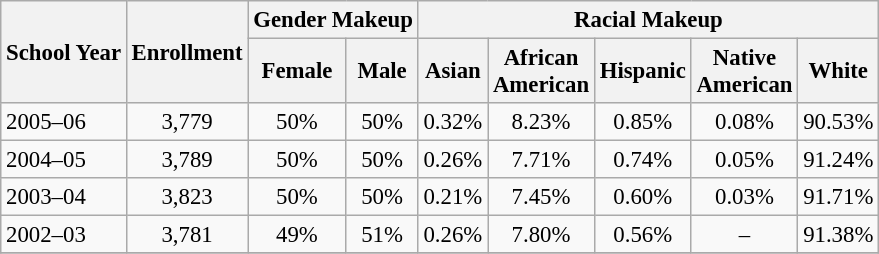<table class="wikitable" style="font-size: 95%;">
<tr>
<th rowspan="2">School Year</th>
<th rowspan="2">Enrollment</th>
<th colspan="2">Gender Makeup</th>
<th colspan="5">Racial Makeup</th>
</tr>
<tr>
<th>Female</th>
<th>Male</th>
<th>Asian</th>
<th>African <br>American</th>
<th>Hispanic</th>
<th>Native <br>American</th>
<th>White</th>
</tr>
<tr>
<td align="left">2005–06</td>
<td align="center">3,779</td>
<td align="center">50%</td>
<td align="center">50%</td>
<td align="center">0.32%</td>
<td align="center">8.23%</td>
<td align="center">0.85%</td>
<td align="center">0.08%</td>
<td align="center">90.53%</td>
</tr>
<tr>
<td align="left">2004–05</td>
<td align="center">3,789</td>
<td align="center">50%</td>
<td align="center">50%</td>
<td align="center">0.26%</td>
<td align="center">7.71%</td>
<td align="center">0.74%</td>
<td align="center">0.05%</td>
<td align="center">91.24%</td>
</tr>
<tr>
<td align="left">2003–04</td>
<td align="center">3,823</td>
<td align="center">50%</td>
<td align="center">50%</td>
<td align="center">0.21%</td>
<td align="center">7.45%</td>
<td align="center">0.60%</td>
<td align="center">0.03%</td>
<td align="center">91.71%</td>
</tr>
<tr>
<td align="left">2002–03</td>
<td align="center">3,781</td>
<td align="center">49%</td>
<td align="center">51%</td>
<td align="center">0.26%</td>
<td align="center">7.80%</td>
<td align="center">0.56%</td>
<td align="center">–</td>
<td align="center">91.38%</td>
</tr>
<tr>
</tr>
</table>
